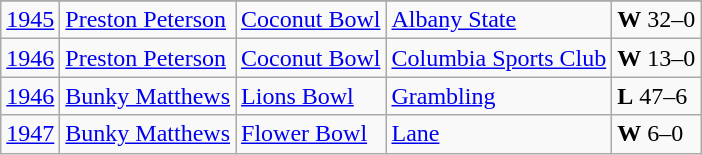<table class="wikitable">
<tr>
</tr>
<tr>
<td><a href='#'>1945</a></td>
<td><a href='#'>Preston Peterson</a></td>
<td><a href='#'>Coconut Bowl</a></td>
<td><a href='#'>Albany State</a></td>
<td><strong>W</strong> 32–0</td>
</tr>
<tr>
<td><a href='#'>1946</a></td>
<td><a href='#'>Preston Peterson</a></td>
<td><a href='#'>Coconut Bowl</a></td>
<td><a href='#'>Columbia Sports Club</a></td>
<td><strong>W</strong> 13–0</td>
</tr>
<tr>
<td><a href='#'>1946</a></td>
<td><a href='#'>Bunky Matthews</a></td>
<td><a href='#'>Lions Bowl</a></td>
<td><a href='#'>Grambling</a></td>
<td><strong>L</strong> 47–6</td>
</tr>
<tr>
<td><a href='#'>1947</a></td>
<td><a href='#'>Bunky Matthews</a></td>
<td><a href='#'>Flower Bowl</a></td>
<td><a href='#'>Lane</a></td>
<td><strong>W</strong> 6–0</td>
</tr>
</table>
